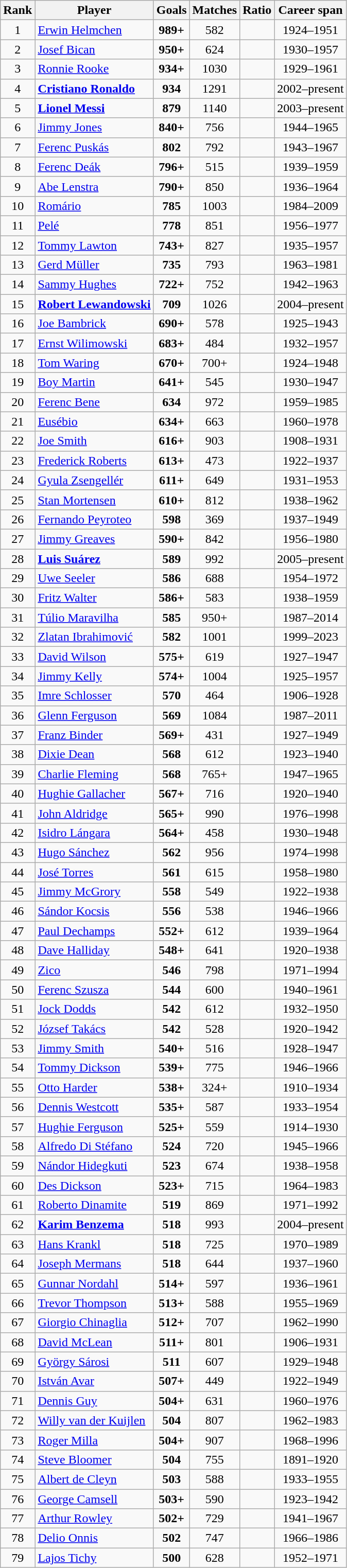<table class="wikitable sortable sticky-header sort-under" style="text-align:center">
<tr>
<th>Rank</th>
<th>Player</th>
<th>Goals</th>
<th>Matches</th>
<th>Ratio</th>
<th>Career span</th>
</tr>
<tr>
<td>1</td>
<td align="left"> <a href='#'>Erwin Helmchen</a></td>
<td><strong>989+</strong></td>
<td>582</td>
<td></td>
<td>1924–1951</td>
</tr>
<tr>
<td>2</td>
<td align="left">  <a href='#'>Josef Bican</a></td>
<td><strong>950+</strong></td>
<td>624</td>
<td></td>
<td>1930–1957</td>
</tr>
<tr>
<td>3</td>
<td align="left"> <a href='#'>Ronnie Rooke</a></td>
<td><strong>934+</strong></td>
<td>1030</td>
<td></td>
<td>1929–1961</td>
</tr>
<tr>
<td>4</td>
<td align="left"> <strong><a href='#'>Cristiano Ronaldo</a></strong></td>
<td><strong>934</strong></td>
<td>1291</td>
<td></td>
<td>2002–present</td>
</tr>
<tr>
<td>5</td>
<td align="left"> <strong><a href='#'>Lionel Messi</a></strong></td>
<td><strong>879</strong></td>
<td>1140</td>
<td></td>
<td>2003–present</td>
</tr>
<tr>
<td>6</td>
<td align="left"> <a href='#'>Jimmy Jones</a></td>
<td><strong>840+</strong></td>
<td>756</td>
<td></td>
<td>1944–1965</td>
</tr>
<tr>
<td>7</td>
<td align="left">  <a href='#'>Ferenc Puskás</a></td>
<td><strong>802</strong></td>
<td>792</td>
<td></td>
<td>1943–1967</td>
</tr>
<tr>
<td>8</td>
<td align="left"> <a href='#'>Ferenc Deák</a></td>
<td><strong>796+</strong></td>
<td>515</td>
<td></td>
<td>1939–1959</td>
</tr>
<tr>
<td>9</td>
<td align="left"> <a href='#'>Abe Lenstra</a></td>
<td><strong>790+</strong></td>
<td>850</td>
<td></td>
<td>1936–1964</td>
</tr>
<tr>
<td>10</td>
<td align="left"> <a href='#'>Romário</a></td>
<td><strong>785</strong></td>
<td>1003</td>
<td></td>
<td>1984–2009</td>
</tr>
<tr>
<td>11</td>
<td align="left"> <a href='#'>Pelé</a></td>
<td><strong>778</strong></td>
<td>851</td>
<td></td>
<td>1956–1977</td>
</tr>
<tr>
<td>12</td>
<td align="left"> <a href='#'>Tommy Lawton</a></td>
<td><strong>743+</strong></td>
<td>827</td>
<td></td>
<td>1935–1957</td>
</tr>
<tr>
<td>13</td>
<td align="left"> <a href='#'>Gerd Müller</a></td>
<td><strong>735</strong></td>
<td>793</td>
<td></td>
<td>1963–1981</td>
</tr>
<tr>
<td>14</td>
<td align="left"> <a href='#'>Sammy Hughes</a></td>
<td><strong>722+</strong></td>
<td>752</td>
<td></td>
<td>1942–1963</td>
</tr>
<tr>
<td>15</td>
<td align="left"> <strong><a href='#'>Robert Lewandowski</a></strong></td>
<td><strong>709</strong></td>
<td>1026</td>
<td></td>
<td>2004–present</td>
</tr>
<tr>
<td>16</td>
<td align="left"> <a href='#'>Joe Bambrick</a></td>
<td><strong>690+</strong></td>
<td>578</td>
<td></td>
<td>1925–1943</td>
</tr>
<tr>
<td>17</td>
<td align="left">  <a href='#'>Ernst Wilimowski</a></td>
<td><strong>683+</strong></td>
<td>484</td>
<td></td>
<td>1932–1957</td>
</tr>
<tr>
<td>18</td>
<td align="left"> <a href='#'>Tom Waring</a></td>
<td><strong>670+</strong></td>
<td>700+</td>
<td></td>
<td>1924–1948</td>
</tr>
<tr>
<td>19</td>
<td align="left"> <a href='#'>Boy Martin</a></td>
<td><strong>641+</strong></td>
<td>545</td>
<td></td>
<td>1930–1947</td>
</tr>
<tr>
<td>20</td>
<td align="left"> <a href='#'>Ferenc Bene</a></td>
<td><strong>634</strong></td>
<td>972</td>
<td></td>
<td>1959–1985</td>
</tr>
<tr>
<td>21</td>
<td align="left"> <a href='#'>Eusébio</a></td>
<td><strong>634+</strong></td>
<td>663</td>
<td></td>
<td>1960–1978</td>
</tr>
<tr>
<td>22</td>
<td align="left"> <a href='#'>Joe Smith</a></td>
<td><strong>616+</strong></td>
<td>903</td>
<td></td>
<td>1908–1931</td>
</tr>
<tr>
<td>23</td>
<td align="left"> <a href='#'>Frederick Roberts</a></td>
<td><strong>613+</strong></td>
<td>473</td>
<td></td>
<td>1922–1937</td>
</tr>
<tr>
<td>24</td>
<td align="left"> <a href='#'>Gyula Zsengellér</a></td>
<td><strong>611+</strong></td>
<td>649</td>
<td></td>
<td>1931–1953</td>
</tr>
<tr>
<td>25</td>
<td align="left"> <a href='#'>Stan Mortensen</a></td>
<td><strong>610+</strong></td>
<td>812</td>
<td></td>
<td>1938–1962</td>
</tr>
<tr>
<td>26</td>
<td align="left"> <a href='#'>Fernando Peyroteo</a></td>
<td><strong>598</strong></td>
<td>369</td>
<td></td>
<td>1937–1949</td>
</tr>
<tr>
<td>27</td>
<td align="left"> <a href='#'>Jimmy Greaves</a></td>
<td><strong>590+</strong></td>
<td>842</td>
<td></td>
<td>1956–1980</td>
</tr>
<tr>
<td>28</td>
<td align="left"> <strong><a href='#'>Luis Suárez</a></strong></td>
<td><strong>589</strong></td>
<td>992</td>
<td></td>
<td>2005–present</td>
</tr>
<tr>
<td>29</td>
<td align="left"> <a href='#'>Uwe Seeler</a></td>
<td><strong>586</strong></td>
<td>688</td>
<td></td>
<td>1954–1972</td>
</tr>
<tr>
<td>30</td>
<td align="left"> <a href='#'>Fritz Walter</a></td>
<td><strong>586+</strong></td>
<td>583</td>
<td></td>
<td>1938–1959</td>
</tr>
<tr>
<td>31</td>
<td align="left"> <a href='#'>Túlio Maravilha</a></td>
<td><strong>585</strong></td>
<td>950+</td>
<td></td>
<td>1987–2014</td>
</tr>
<tr>
<td>32</td>
<td align="left"> <a href='#'>Zlatan Ibrahimović</a></td>
<td><strong>582</strong></td>
<td>1001</td>
<td></td>
<td>1999–2023</td>
</tr>
<tr>
<td>33</td>
<td align="left"> <a href='#'>David Wilson</a></td>
<td><strong>575+</strong></td>
<td>619</td>
<td></td>
<td>1927–1947</td>
</tr>
<tr>
<td>34</td>
<td align="left"> <a href='#'>Jimmy Kelly</a></td>
<td><strong>574+</strong></td>
<td>1004</td>
<td></td>
<td>1925–1957</td>
</tr>
<tr>
<td>35</td>
<td align="left"> <a href='#'>Imre Schlosser</a></td>
<td><strong>570</strong></td>
<td>464</td>
<td></td>
<td>1906–1928</td>
</tr>
<tr>
<td>36</td>
<td align="left"> <a href='#'>Glenn Ferguson</a></td>
<td><strong>569</strong></td>
<td>1084</td>
<td></td>
<td>1987–2011</td>
</tr>
<tr>
<td>37</td>
<td align="left"> <a href='#'>Franz Binder</a></td>
<td><strong>569+</strong></td>
<td>431</td>
<td></td>
<td>1927–1949</td>
</tr>
<tr>
<td>38</td>
<td align="left"> <a href='#'>Dixie Dean</a></td>
<td><strong>568</strong></td>
<td>612</td>
<td></td>
<td>1923–1940</td>
</tr>
<tr>
<td>39</td>
<td align="left"> <a href='#'>Charlie Fleming</a></td>
<td><strong>568</strong></td>
<td>765+</td>
<td></td>
<td>1947–1965</td>
</tr>
<tr>
<td>40</td>
<td align="left"> <a href='#'>Hughie Gallacher</a></td>
<td><strong>567+</strong></td>
<td>716</td>
<td></td>
<td>1920–1940</td>
</tr>
<tr>
<td>41</td>
<td align="left"> <a href='#'>John Aldridge</a></td>
<td><strong>565+</strong></td>
<td>990</td>
<td></td>
<td>1976–1998</td>
</tr>
<tr>
<td>42</td>
<td align="left"> <a href='#'>Isidro Lángara</a></td>
<td><strong>564+</strong></td>
<td>458</td>
<td></td>
<td>1930–1948</td>
</tr>
<tr>
<td>43</td>
<td align="left"> <a href='#'>Hugo Sánchez</a></td>
<td><strong>562</strong></td>
<td>956</td>
<td></td>
<td>1974–1998</td>
</tr>
<tr>
<td>44</td>
<td align="left"> <a href='#'>José Torres</a></td>
<td><strong>561</strong></td>
<td>615</td>
<td></td>
<td>1958–1980</td>
</tr>
<tr>
<td>45</td>
<td align="left"> <a href='#'>Jimmy McGrory</a></td>
<td><strong>558</strong></td>
<td>549</td>
<td></td>
<td>1922–1938</td>
</tr>
<tr>
<td>46</td>
<td align="left"> <a href='#'>Sándor Kocsis</a></td>
<td><strong>556</strong></td>
<td>538</td>
<td></td>
<td>1946–1966</td>
</tr>
<tr>
<td>47</td>
<td align="left"> <a href='#'>Paul Dechamps</a></td>
<td><strong>552+</strong></td>
<td>612</td>
<td></td>
<td>1939–1964</td>
</tr>
<tr>
<td>48</td>
<td align="left"> <a href='#'>Dave Halliday</a></td>
<td><strong>548+</strong></td>
<td>641</td>
<td></td>
<td>1920–1938</td>
</tr>
<tr>
<td>49</td>
<td align="left"> <a href='#'>Zico</a></td>
<td><strong>546</strong></td>
<td>798</td>
<td></td>
<td>1971–1994</td>
</tr>
<tr>
<td>50</td>
<td align="left"> <a href='#'>Ferenc Szusza</a></td>
<td><strong>544</strong></td>
<td>600</td>
<td></td>
<td>1940–1961</td>
</tr>
<tr>
<td>51</td>
<td align="left"> <a href='#'>Jock Dodds</a></td>
<td><strong>542</strong></td>
<td>612</td>
<td></td>
<td>1932–1950</td>
</tr>
<tr>
<td>52</td>
<td align="left"> <a href='#'>József Takács</a></td>
<td><strong>542</strong></td>
<td>528</td>
<td></td>
<td>1920–1942</td>
</tr>
<tr>
<td>53</td>
<td align="left"> <a href='#'>Jimmy Smith</a></td>
<td><strong>540+</strong></td>
<td>516</td>
<td></td>
<td>1928–1947</td>
</tr>
<tr>
<td>54</td>
<td align="left"> <a href='#'>Tommy Dickson</a></td>
<td><strong>539+</strong></td>
<td>775</td>
<td></td>
<td>1946–1966</td>
</tr>
<tr>
<td>55</td>
<td align="left"> <a href='#'>Otto Harder</a></td>
<td><strong>538+</strong></td>
<td>324+</td>
<td></td>
<td>1910–1934</td>
</tr>
<tr>
<td>56</td>
<td align="left"> <a href='#'>Dennis Westcott</a></td>
<td><strong>535+</strong></td>
<td>587</td>
<td></td>
<td>1933–1954</td>
</tr>
<tr>
<td>57</td>
<td align="left"> <a href='#'>Hughie Ferguson</a></td>
<td><strong>525+</strong></td>
<td>559</td>
<td></td>
<td>1914–1930</td>
</tr>
<tr>
<td>58</td>
<td align="left">  <a href='#'>Alfredo Di Stéfano</a></td>
<td><strong>524</strong></td>
<td>720</td>
<td></td>
<td>1945–1966</td>
</tr>
<tr>
<td>59</td>
<td align="left"> <a href='#'>Nándor Hidegkuti</a></td>
<td><strong>523</strong></td>
<td>674</td>
<td></td>
<td>1938–1958</td>
</tr>
<tr>
<td>60</td>
<td align="left"> <a href='#'>Des Dickson</a></td>
<td><strong>523+</strong></td>
<td>715</td>
<td></td>
<td>1964–1983</td>
</tr>
<tr>
<td>61</td>
<td align="left"> <a href='#'>Roberto Dinamite</a></td>
<td><strong>519</strong></td>
<td>869</td>
<td></td>
<td>1971–1992</td>
</tr>
<tr>
<td>62</td>
<td align="left"> <strong><a href='#'>Karim Benzema</a></strong></td>
<td><strong>518</strong></td>
<td>993</td>
<td></td>
<td>2004–present</td>
</tr>
<tr>
<td>63</td>
<td align="left"> <a href='#'>Hans Krankl</a></td>
<td><strong>518</strong></td>
<td>725</td>
<td></td>
<td>1970–1989</td>
</tr>
<tr>
<td>64</td>
<td align="left"> <a href='#'>Joseph Mermans</a></td>
<td><strong>518</strong></td>
<td>644</td>
<td></td>
<td>1937–1960</td>
</tr>
<tr>
<td>65</td>
<td align="left"> <a href='#'>Gunnar Nordahl</a></td>
<td><strong>514+</strong></td>
<td>597</td>
<td></td>
<td>1936–1961</td>
</tr>
<tr>
<td>66</td>
<td align="left"> <a href='#'>Trevor Thompson</a></td>
<td><strong>513+</strong></td>
<td>588</td>
<td></td>
<td>1955–1969</td>
</tr>
<tr>
<td>67</td>
<td align="left"> <a href='#'>Giorgio Chinaglia</a></td>
<td><strong>512+</strong></td>
<td>707</td>
<td></td>
<td>1962–1990</td>
</tr>
<tr>
<td>68</td>
<td align="left"> <a href='#'>David McLean</a></td>
<td><strong>511+</strong></td>
<td>801</td>
<td></td>
<td>1906–1931</td>
</tr>
<tr>
<td>69</td>
<td align="left"> <a href='#'>György Sárosi</a></td>
<td><strong>511</strong></td>
<td>607</td>
<td></td>
<td>1929–1948</td>
</tr>
<tr>
<td>70</td>
<td align="left">  <a href='#'>István Avar</a></td>
<td><strong>507+</strong></td>
<td>449</td>
<td></td>
<td>1922–1949</td>
</tr>
<tr>
<td>71</td>
<td align="left"> <a href='#'>Dennis Guy</a></td>
<td><strong>504+</strong></td>
<td>631</td>
<td></td>
<td>1960–1976</td>
</tr>
<tr>
<td>72</td>
<td align="left"> <a href='#'>Willy van der Kuijlen</a></td>
<td><strong>504</strong></td>
<td>807</td>
<td></td>
<td>1962–1983</td>
</tr>
<tr>
<td>73</td>
<td align="left"> <a href='#'>Roger Milla</a></td>
<td><strong>504+</strong></td>
<td>907</td>
<td></td>
<td>1968–1996</td>
</tr>
<tr>
<td>74</td>
<td align="left"> <a href='#'>Steve Bloomer</a></td>
<td><strong>504</strong></td>
<td>755</td>
<td></td>
<td>1891–1920</td>
</tr>
<tr>
<td>75</td>
<td align="left"> <a href='#'>Albert de Cleyn</a></td>
<td><strong>503</strong></td>
<td>588</td>
<td></td>
<td>1933–1955</td>
</tr>
<tr>
<td>76</td>
<td align="left"> <a href='#'>George Camsell</a></td>
<td><strong>503+</strong></td>
<td>590</td>
<td></td>
<td>1923–1942</td>
</tr>
<tr>
<td>77</td>
<td align="left"> <a href='#'>Arthur Rowley</a></td>
<td><strong>502+</strong></td>
<td>729</td>
<td></td>
<td>1941–1967</td>
</tr>
<tr>
<td>78</td>
<td align="left"> <a href='#'>Delio Onnis</a></td>
<td><strong>502</strong></td>
<td>747</td>
<td></td>
<td>1966–1986</td>
</tr>
<tr>
<td>79</td>
<td align="left"> <a href='#'>Lajos Tichy</a></td>
<td><strong>500</strong></td>
<td>628</td>
<td></td>
<td>1952–1971</td>
</tr>
</table>
